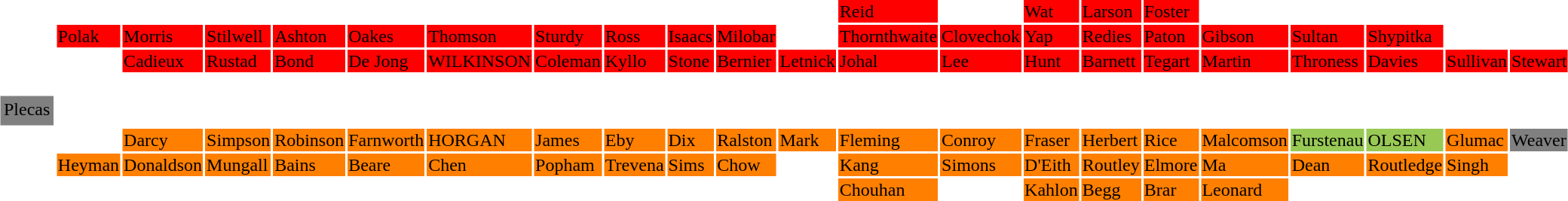<table>
<tr>
<td style="width:0.5em"></td>
<td style="width:0.5em"></td>
<td style="width:0.5em"></td>
<td style="width:0.5em"></td>
<td style="width:0.5em"></td>
<td style="width:0.5em"></td>
<td style="width:0.5em"></td>
<td style="width:0.5em"></td>
<td style="width:0.5em"></td>
<td style="width:0.5em"></td>
<td style="width:0.5em"></td>
<td style="width:0.5em"></td>
<td style="width:0.5em"></td>
<td bgcolor=#FF0000>Reid</td>
<td bgcolor=#FFFFFF></td>
<td bgcolor=#FF0000>Wat</td>
<td bgcolor=#FF0000>Larson</td>
<td bgcolor=#FF0000>Foster</td>
<td style="width:0.5em"></td>
<td style="width:0.5em"></td>
<td style="width:0.5em"></td>
<td style="width:0.5em"></td>
</tr>
<tr>
<td style="width:0.5em"></td>
<td style="width:0.5em"></td>
<td bgcolor=#FF0000>Polak</td>
<td bgcolor=#FF0000>Morris</td>
<td bgcolor=#FF0000>Stilwell</td>
<td bgcolor=#FF0000>Ashton</td>
<td bgcolor=#FF0000>Oakes</td>
<td bgcolor=#FF0000>Thomson</td>
<td bgcolor=#FF0000>Sturdy</td>
<td bgcolor=#FF0000>Ross</td>
<td bgcolor=#FF0000>Isaacs</td>
<td bgcolor=#FF0000>Milobar</td>
<td style="width:0.5em"></td>
<td bgcolor=#FF0000>Thornthwaite</td>
<td bgcolor=#FF0000>Clovechok</td>
<td bgcolor=#FF0000>Yap</td>
<td bgcolor=#FF0000>Redies</td>
<td bgcolor=#FF0000>Paton</td>
<td bgcolor=#FF0000>Gibson</td>
<td bgcolor=#FF0000>Sultan</td>
<td bgcolor=#FF0000>Shypitka</td>
</tr>
<tr>
<td style="width:0.5em"></td>
<td style="width:0.5em"></td>
<td style="width:0.5em"></td>
<td bgcolor=#FF0000>Cadieux</td>
<td bgcolor=#FF0000>Rustad</td>
<td bgcolor=#FF0000>Bond</td>
<td bgcolor=#FF0000>De Jong</td>
<td bgcolor=#FF0000>WILKINSON</td>
<td bgcolor=#FF0000>Coleman</td>
<td bgcolor=#FF0000>Kyllo</td>
<td bgcolor=#FF0000>Stone</td>
<td bgcolor=#FF0000>Bernier</td>
<td bgcolor=#FF0000>Letnick</td>
<td bgcolor=#FF0000>Johal</td>
<td bgcolor=#FF0000>Lee</td>
<td bgcolor=#FF0000>Hunt</td>
<td bgcolor=#FF0000>Barnett</td>
<td bgcolor=#FF0000>Tegart</td>
<td bgcolor=#FF0000>Martin</td>
<td bgcolor=#FF0000>Throness</td>
<td bgcolor=#FF0000>Davies</td>
<td bgcolor=#FF0000>Sullivan</td>
<td bgcolor=#FF0000>Stewart</td>
</tr>
<tr>
<td></td>
<td style="width:50px;"><br><table bgcolor=gray |>
<tr>
<td>Plecas</td>
</tr>
<tr>
</tr>
</table>
</td>
<td></td>
</tr>
<tr>
<td style="width:0.5em"></td>
<td style="width:0.5em"></td>
<td style="width:0.5em"></td>
<td bgcolor=#FF7F00>Darcy</td>
<td bgcolor=#FF7F00>Simpson</td>
<td bgcolor=#FF7F00>Robinson</td>
<td bgcolor=#FF7F00>Farnworth</td>
<td bgcolor=#FF7F00>HORGAN</td>
<td bgcolor=#FF7F00>James</td>
<td bgcolor=#FF7F00>Eby</td>
<td bgcolor=#FF7F00>Dix</td>
<td bgcolor=#FF7F00>Ralston</td>
<td bgcolor=#FF7F00>Mark</td>
<td bgcolor=#FF7F00>Fleming</td>
<td bgcolor=#FF7F00>Conroy</td>
<td bgcolor=#FF7F00>Fraser</td>
<td bgcolor=#FF7F00>Herbert</td>
<td bgcolor=#FF7F00>Rice</td>
<td bgcolor=#FF7F00>Malcomson</td>
<td bgcolor=#99C955>Furstenau</td>
<td bgcolor=#99C955>OLSEN</td>
<td bgcolor=#FF7F00>Glumac</td>
<td bgcolor=gray>Weaver</td>
</tr>
<tr>
<td style="width:0.5em"></td>
<td style="width:0.5em"></td>
<td bgcolor=#FF7F00>Heyman</td>
<td bgcolor=#FF7F00>Donaldson</td>
<td bgcolor=#FF7F00>Mungall</td>
<td bgcolor=#FF7F00>Bains</td>
<td bgcolor=#FF7F00>Beare</td>
<td bgcolor=#FF7F00>Chen</td>
<td bgcolor=#FF7F00>Popham</td>
<td bgcolor=#FF7F00>Trevena</td>
<td bgcolor=#FF7F00>Sims</td>
<td bgcolor=#FF7F00>Chow</td>
<td style="width:0.5em"></td>
<td bgcolor=#FF7F00>Kang</td>
<td bgcolor=#FF7F00>Simons</td>
<td bgcolor=#FF7F00>D'Eith</td>
<td bgcolor=#FF7F00>Routley</td>
<td bgcolor=#FF7F00>Elmore</td>
<td bgcolor=#FF7F00>Ma</td>
<td bgcolor=#FF7F00>Dean</td>
<td bgcolor=#FF7F00>Routledge</td>
<td bgcolor=#FF7F00>Singh</td>
</tr>
<tr>
<td style="width:0.5em"></td>
<td style="width:0.5em"></td>
<td style="width:0.5em"></td>
<td style="width:0.5em"></td>
<td style="width:0.5em"></td>
<td style="width:0.5em"></td>
<td style="width:0.5em"></td>
<td style="width:0.5em"></td>
<td style="width:0.5em"></td>
<td style="width:0.5em"></td>
<td style="width:0.5em"></td>
<td style="width:0.5em"></td>
<td style="width:0.5em"></td>
<td bgcolor=#FF7F00>Chouhan</td>
<td style="width:0.5em"></td>
<td bgcolor=#FF7F00>Kahlon</td>
<td bgcolor=#FF7F00>Begg</td>
<td bgcolor=#FF7F00>Brar</td>
<td bgcolor=#FF7F00>Leonard</td>
</tr>
</table>
